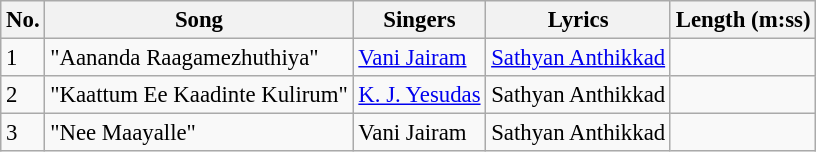<table class="wikitable" style="font-size:95%;">
<tr>
<th>No.</th>
<th>Song</th>
<th>Singers</th>
<th>Lyrics</th>
<th>Length (m:ss)</th>
</tr>
<tr>
<td>1</td>
<td>"Aananda Raagamezhuthiya"</td>
<td><a href='#'>Vani Jairam</a></td>
<td><a href='#'>Sathyan Anthikkad</a></td>
<td></td>
</tr>
<tr>
<td>2</td>
<td>"Kaattum Ee Kaadinte Kulirum"</td>
<td><a href='#'>K. J. Yesudas</a></td>
<td>Sathyan Anthikkad</td>
<td></td>
</tr>
<tr>
<td>3</td>
<td>"Nee Maayalle"</td>
<td>Vani Jairam</td>
<td>Sathyan Anthikkad</td>
<td></td>
</tr>
</table>
